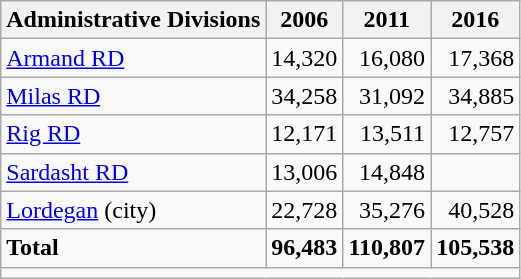<table class="wikitable">
<tr>
<th>Administrative Divisions</th>
<th>2006</th>
<th>2011</th>
<th>2016</th>
</tr>
<tr>
<td><a href='#'>Armand RD</a></td>
<td style="text-align: right;">14,320</td>
<td style="text-align: right;">16,080</td>
<td style="text-align: right;">17,368</td>
</tr>
<tr>
<td><a href='#'>Milas RD</a></td>
<td style="text-align: right;">34,258</td>
<td style="text-align: right;">31,092</td>
<td style="text-align: right;">34,885</td>
</tr>
<tr>
<td><a href='#'>Rig RD</a></td>
<td style="text-align: right;">12,171</td>
<td style="text-align: right;">13,511</td>
<td style="text-align: right;">12,757</td>
</tr>
<tr>
<td><a href='#'>Sardasht RD</a></td>
<td style="text-align: right;">13,006</td>
<td style="text-align: right;">14,848</td>
<td style="text-align: right;"></td>
</tr>
<tr>
<td><a href='#'>Lordegan</a> (city)</td>
<td style="text-align: right;">22,728</td>
<td style="text-align: right;">35,276</td>
<td style="text-align: right;">40,528</td>
</tr>
<tr>
<td><strong>Total</strong></td>
<td style="text-align: right;"><strong>96,483</strong></td>
<td style="text-align: right;"><strong>110,807</strong></td>
<td style="text-align: right;"><strong>105,538</strong></td>
</tr>
<tr>
<td colspan=4></td>
</tr>
</table>
